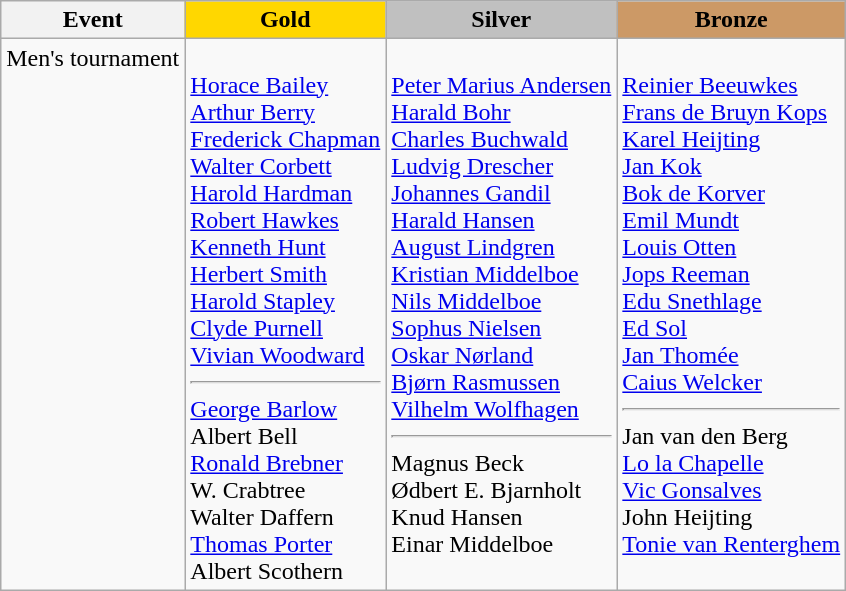<table class=wikitable>
<tr>
<th>Event</th>
<td align=center bgcolor=gold><strong>Gold</strong></td>
<td align=center bgcolor=silver><strong>Silver</strong></td>
<td align=center bgcolor=cc9966><strong>Bronze</strong></td>
</tr>
<tr valign="top">
<td>Men's tournament</td>
<td valign="top"><br><a href='#'>Horace Bailey</a><br><a href='#'>Arthur Berry</a><br><a href='#'>Frederick Chapman</a><br><a href='#'>Walter Corbett</a><br><a href='#'>Harold Hardman</a><br><a href='#'>Robert Hawkes</a><br><a href='#'>Kenneth Hunt</a><br><a href='#'>Herbert Smith</a><br><a href='#'>Harold Stapley</a><br><a href='#'>Clyde Purnell</a><br><a href='#'>Vivian Woodward</a> <hr> <a href='#'>George Barlow</a><br> Albert Bell <br><a href='#'>Ronald Brebner</a><br>W. Crabtree<br>Walter Daffern<br><a href='#'>Thomas Porter</a><br>Albert Scothern</td>
<td valign=top><br><a href='#'>Peter Marius Andersen</a><br><a href='#'>Harald Bohr</a><br><a href='#'>Charles Buchwald</a><br><a href='#'>Ludvig Drescher</a><br><a href='#'>Johannes Gandil</a><br><a href='#'>Harald Hansen</a><br><a href='#'>August Lindgren</a><br><a href='#'>Kristian Middelboe</a><br><a href='#'>Nils Middelboe</a><br><a href='#'>Sophus Nielsen</a><br><a href='#'>Oskar Nørland</a><br><a href='#'>Bjørn Rasmussen</a><br><a href='#'>Vilhelm Wolfhagen</a> <hr> Magnus Beck <br>Ødbert E. Bjarnholt<br> Knud Hansen <br> Einar Middelboe</td>
<td valign=top><br><a href='#'>Reinier Beeuwkes</a><br><a href='#'>Frans de Bruyn Kops</a><br><a href='#'>Karel Heijting</a><br><a href='#'>Jan Kok</a><br><a href='#'>Bok de Korver</a><br><a href='#'>Emil Mundt</a><br><a href='#'>Louis Otten</a><br><a href='#'>Jops Reeman</a><br><a href='#'>Edu Snethlage</a><br><a href='#'>Ed Sol</a><br><a href='#'>Jan Thomée</a><br><a href='#'>Caius Welcker</a> <hr> Jan van den Berg<br><a href='#'>Lo la Chapelle</a><br><a href='#'>Vic Gonsalves</a><br>John Heijting<br><a href='#'>Tonie van Renterghem</a></td>
</tr>
</table>
